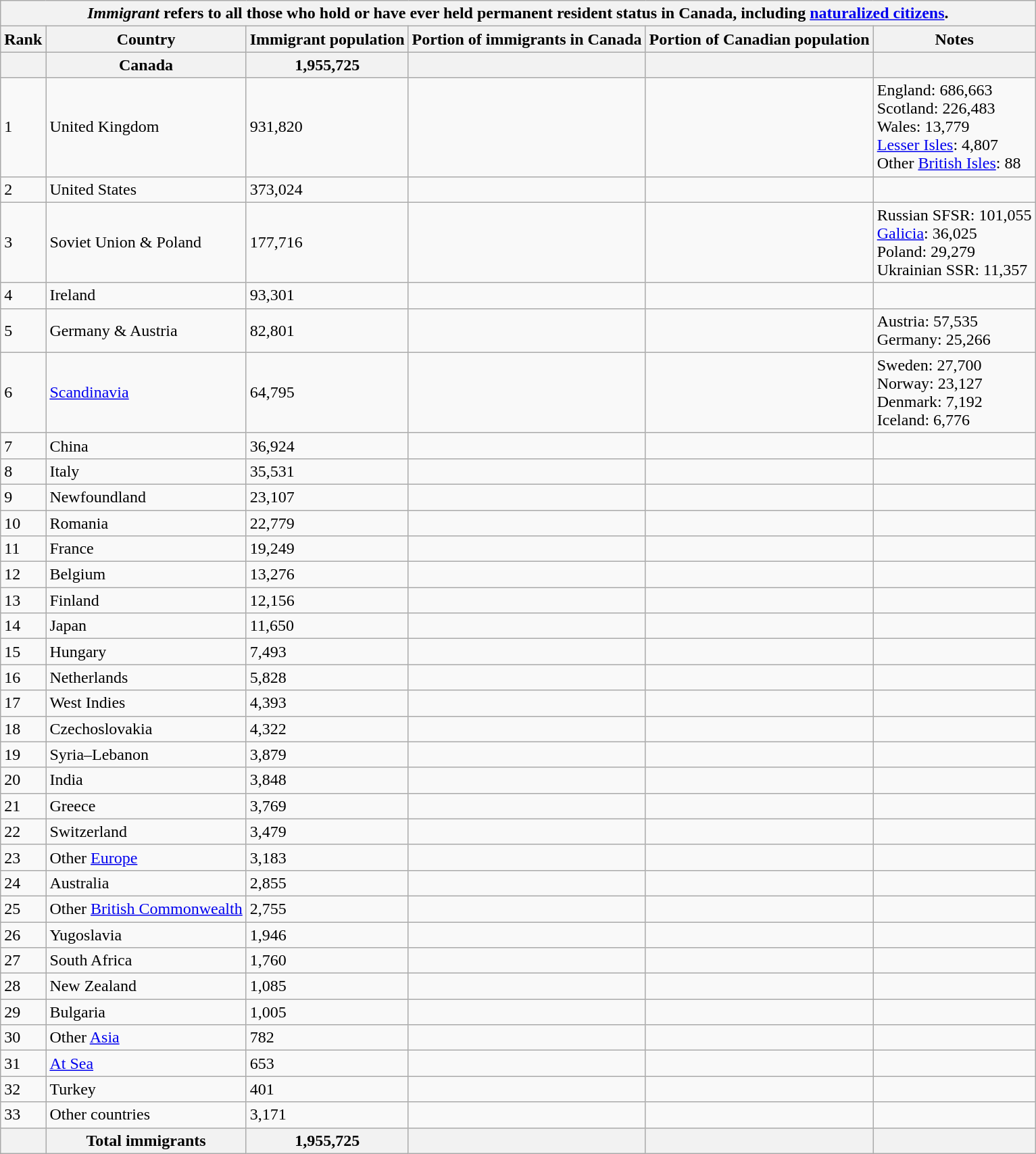<table class="wikitable sortable">
<tr>
<th colspan="6"><em>Immigrant</em> refers to all those who hold or have ever held permanent resident status in Canada, including <a href='#'>naturalized citizens</a>.</th>
</tr>
<tr>
<th>Rank</th>
<th>Country</th>
<th>Immigrant population</th>
<th>Portion of immigrants in Canada</th>
<th>Portion of Canadian population</th>
<th>Notes</th>
</tr>
<tr>
<th></th>
<th>Canada</th>
<th>1,955,725</th>
<th></th>
<th></th>
<th></th>
</tr>
<tr>
<td>1</td>
<td>United Kingdom</td>
<td>931,820</td>
<td></td>
<td></td>
<td>England: 686,663<br>Scotland: 226,483<br>Wales: 13,779<br><a href='#'>Lesser Isles</a>: 4,807<br>Other <a href='#'>British Isles</a>: 88</td>
</tr>
<tr>
<td>2</td>
<td>United States</td>
<td>373,024</td>
<td></td>
<td></td>
<td></td>
</tr>
<tr>
<td>3</td>
<td>Soviet Union & Poland</td>
<td>177,716</td>
<td></td>
<td></td>
<td>Russian SFSR: 101,055<br><a href='#'>Galicia</a>: 36,025<br>Poland: 29,279<br>Ukrainian SSR: 11,357</td>
</tr>
<tr>
<td>4</td>
<td>Ireland</td>
<td>93,301</td>
<td></td>
<td></td>
<td></td>
</tr>
<tr>
<td>5</td>
<td>Germany & Austria</td>
<td>82,801</td>
<td></td>
<td></td>
<td>Austria: 57,535<br>Germany: 25,266</td>
</tr>
<tr>
<td>6</td>
<td><a href='#'>Scandinavia</a></td>
<td>64,795</td>
<td></td>
<td></td>
<td>Sweden: 27,700<br>Norway: 23,127<br>Denmark: 7,192<br>Iceland: 6,776</td>
</tr>
<tr>
<td>7</td>
<td>China</td>
<td>36,924</td>
<td></td>
<td></td>
<td></td>
</tr>
<tr>
<td>8</td>
<td>Italy</td>
<td>35,531</td>
<td></td>
<td></td>
<td></td>
</tr>
<tr>
<td>9</td>
<td>Newfoundland</td>
<td>23,107</td>
<td></td>
<td></td>
<td></td>
</tr>
<tr>
<td>10</td>
<td>Romania</td>
<td>22,779</td>
<td></td>
<td></td>
<td></td>
</tr>
<tr>
<td>11</td>
<td>France</td>
<td>19,249</td>
<td></td>
<td></td>
<td></td>
</tr>
<tr>
<td>12</td>
<td>Belgium</td>
<td>13,276</td>
<td></td>
<td></td>
<td></td>
</tr>
<tr>
<td>13</td>
<td>Finland</td>
<td>12,156</td>
<td></td>
<td></td>
<td></td>
</tr>
<tr>
<td>14</td>
<td>Japan</td>
<td>11,650</td>
<td></td>
<td></td>
<td></td>
</tr>
<tr>
<td>15</td>
<td>Hungary</td>
<td>7,493</td>
<td></td>
<td></td>
<td></td>
</tr>
<tr>
<td>16</td>
<td>Netherlands</td>
<td>5,828</td>
<td></td>
<td></td>
<td></td>
</tr>
<tr>
<td>17</td>
<td>West Indies</td>
<td>4,393</td>
<td></td>
<td></td>
<td></td>
</tr>
<tr>
<td>18</td>
<td>Czechoslovakia</td>
<td>4,322</td>
<td></td>
<td></td>
<td></td>
</tr>
<tr>
<td>19</td>
<td>Syria–Lebanon</td>
<td>3,879</td>
<td></td>
<td></td>
<td></td>
</tr>
<tr>
<td>20</td>
<td>India</td>
<td>3,848</td>
<td></td>
<td></td>
<td></td>
</tr>
<tr>
<td>21</td>
<td>Greece</td>
<td>3,769</td>
<td></td>
<td></td>
<td></td>
</tr>
<tr>
<td>22</td>
<td>Switzerland</td>
<td>3,479</td>
<td></td>
<td></td>
<td></td>
</tr>
<tr>
<td>23</td>
<td>Other <a href='#'>Europe</a></td>
<td>3,183</td>
<td></td>
<td></td>
<td></td>
</tr>
<tr>
<td>24</td>
<td>Australia</td>
<td>2,855</td>
<td></td>
<td></td>
<td></td>
</tr>
<tr>
<td>25</td>
<td>Other <a href='#'>British Commonwealth</a></td>
<td>2,755</td>
<td></td>
<td></td>
<td></td>
</tr>
<tr>
<td>26</td>
<td>Yugoslavia</td>
<td>1,946</td>
<td></td>
<td></td>
<td></td>
</tr>
<tr>
<td>27</td>
<td>South Africa</td>
<td>1,760</td>
<td></td>
<td></td>
<td></td>
</tr>
<tr>
<td>28</td>
<td>New Zealand</td>
<td>1,085</td>
<td></td>
<td></td>
<td></td>
</tr>
<tr>
<td>29</td>
<td>Bulgaria</td>
<td>1,005</td>
<td></td>
<td></td>
<td></td>
</tr>
<tr>
<td>30</td>
<td>Other <a href='#'>Asia</a></td>
<td>782</td>
<td></td>
<td></td>
<td></td>
</tr>
<tr>
<td>31</td>
<td><a href='#'>At Sea</a></td>
<td>653</td>
<td></td>
<td></td>
<td></td>
</tr>
<tr>
<td>32</td>
<td>Turkey</td>
<td>401</td>
<td></td>
<td></td>
<td></td>
</tr>
<tr>
<td>33</td>
<td>Other countries</td>
<td>3,171</td>
<td></td>
<td></td>
<td></td>
</tr>
<tr>
<th></th>
<th>Total immigrants</th>
<th>1,955,725</th>
<th></th>
<th></th>
<th></th>
</tr>
</table>
